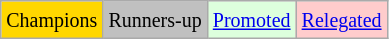<table class="wikitable" align="left">
<tr>
<td bgcolor=gold><small>Champions</small></td>
<td bgcolor=silver><small>Runners-up</small></td>
<td bgcolor="#DDFFDD"><small><a href='#'>Promoted</a></small></td>
<td bgcolor="#FFCCCC"><small><a href='#'>Relegated</a></small></td>
</tr>
</table>
